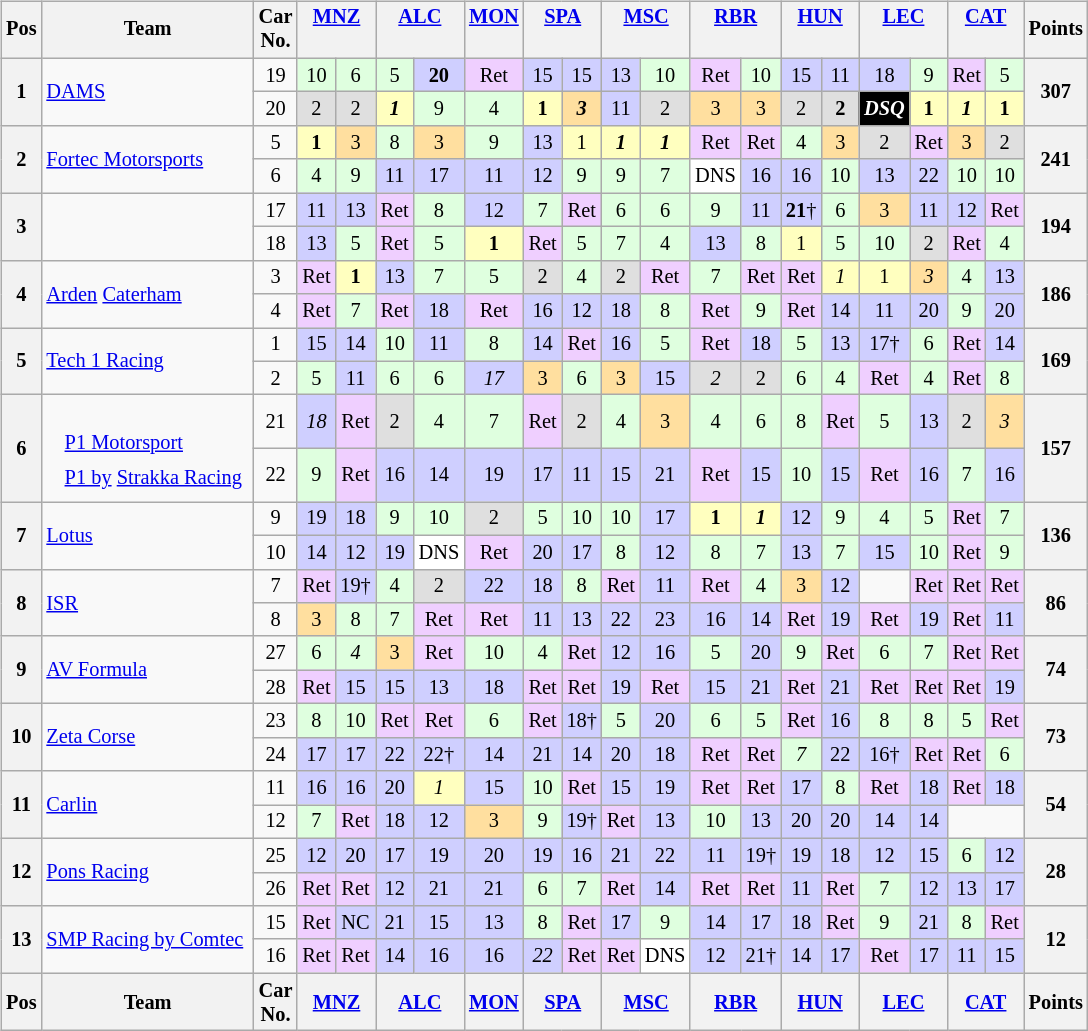<table>
<tr>
<td><br><table class="wikitable" style="font-size: 85%; text-align: center">
<tr valign="top">
<th valign="middle">Pos</th>
<th valign="middle">Team</th>
<th valign="middle">Car<br>No.</th>
<th colspan=2><a href='#'>MNZ</a><br></th>
<th colspan=2><a href='#'>ALC</a><br></th>
<th><a href='#'>MON</a><br></th>
<th colspan=2><a href='#'>SPA</a><br></th>
<th colspan=2><a href='#'>MSC</a><br></th>
<th colspan=2><a href='#'>RBR</a><br></th>
<th colspan=2><a href='#'>HUN</a><br></th>
<th colspan=2><a href='#'>LEC</a><br></th>
<th colspan=2><a href='#'>CAT</a><br></th>
<th valign="middle">Points</th>
</tr>
<tr>
<th rowspan=2>1</th>
<td align="left" rowspan="2"> <a href='#'>DAMS</a></td>
<td>19</td>
<td style="background:#DFFFDF;">10</td>
<td style="background:#DFFFDF;">6</td>
<td style="background:#DFFFDF;">5</td>
<td style="background:#CFCFFF;"><strong>20</strong></td>
<td style="background:#EFCFFF;">Ret</td>
<td style="background:#CFCFFF;">15</td>
<td style="background:#CFCFFF;">15</td>
<td style="background:#CFCFFF;">13</td>
<td style="background:#DFFFDF;">10</td>
<td style="background:#EFCFFF;">Ret</td>
<td style="background:#DFFFDF;">10</td>
<td style="background:#CFCFFF;">15</td>
<td style="background:#CFCFFF;">11</td>
<td style="background:#CFCFFF;">18</td>
<td style="background:#DFFFDF;">9</td>
<td style="background:#EFCFFF;">Ret</td>
<td style="background:#DFFFDF;">5</td>
<th rowspan=2>307</th>
</tr>
<tr>
<td>20</td>
<td style="background:#DFDFDF;">2</td>
<td style="background:#DFDFDF;">2</td>
<td style="background:#FFFFBF;"><strong><em>1</em></strong></td>
<td style="background:#DFFFDF;">9</td>
<td style="background:#DFFFDF;">4</td>
<td style="background:#FFFFBF;"><strong>1</strong></td>
<td style="background:#FFDF9F;"><strong><em>3</em></strong></td>
<td style="background:#CFCFFF;">11</td>
<td style="background:#DFDFDF;">2</td>
<td style="background:#FFDF9F;">3</td>
<td style="background:#FFDF9F;">3</td>
<td style="background:#DFDFDF;">2</td>
<td style="background:#DFDFDF;"><strong>2</strong></td>
<td style="background:black; color:white;"><strong><em>DSQ</em></strong></td>
<td style="background:#FFFFBF;"><strong>1</strong></td>
<td style="background:#FFFFBF;"><strong><em>1</em></strong></td>
<td style="background:#FFFFBF;"><strong>1</strong></td>
</tr>
<tr>
<th rowspan=2>2</th>
<td align="left" rowspan="2"> <a href='#'>Fortec Motorsports</a></td>
<td>5</td>
<td style="background:#FFFFBF;"><strong>1</strong></td>
<td style="background:#FFDF9F;">3</td>
<td style="background:#DFFFDF;">8</td>
<td style="background:#FFDF9F;">3</td>
<td style="background:#DFFFDF;">9</td>
<td style="background:#CFCFFF;">13</td>
<td style="background:#FFFFBF;">1</td>
<td style="background:#FFFFBF;"><strong><em>1</em></strong></td>
<td style="background:#FFFFBF;"><strong><em>1</em></strong></td>
<td style="background:#EFCFFF;">Ret</td>
<td style="background:#EFCFFF;">Ret</td>
<td style="background:#DFFFDF;">4</td>
<td style="background:#FFDF9F;">3</td>
<td style="background:#DFDFDF;">2</td>
<td style="background:#EFCFFF;">Ret</td>
<td style="background:#FFDF9F;">3</td>
<td style="background:#DFDFDF;">2</td>
<th rowspan=2>241</th>
</tr>
<tr>
<td>6</td>
<td style="background:#DFFFDF;">4</td>
<td style="background:#DFFFDF;">9</td>
<td style="background:#CFCFFF;">11</td>
<td style="background:#CFCFFF;">17</td>
<td style="background:#CFCFFF;">11</td>
<td style="background:#CFCFFF;">12</td>
<td style="background:#DFFFDF;">9</td>
<td style="background:#DFFFDF;">9</td>
<td style="background:#DFFFDF;">7</td>
<td style="background:#FFFFFF;">DNS</td>
<td style="background:#CFCFFF;">16</td>
<td style="background:#CFCFFF;">16</td>
<td style="background:#DFFFDF;">10</td>
<td style="background:#CFCFFF;">13</td>
<td style="background:#CFCFFF;">22</td>
<td style="background:#DFFFDF;">10</td>
<td style="background:#DFFFDF;">10</td>
</tr>
<tr>
<th rowspan=2>3</th>
<td align="left" rowspan="2"></td>
<td>17</td>
<td style="background:#CFCFFF;">11</td>
<td style="background:#CFCFFF;">13</td>
<td style="background:#EFCFFF;">Ret</td>
<td style="background:#DFFFDF;">8</td>
<td style="background:#CFCFFF;">12</td>
<td style="background:#DFFFDF;">7</td>
<td style="background:#EFCFFF;">Ret</td>
<td style="background:#DFFFDF;">6</td>
<td style="background:#DFFFDF;">6</td>
<td style="background:#DFFFDF;">9</td>
<td style="background:#CFCFFF;">11</td>
<td style="background:#CFCFFF;"><strong>21</strong>†</td>
<td style="background:#DFFFDF;">6</td>
<td style="background:#FFDF9F;">3</td>
<td style="background:#CFCFFF;">11</td>
<td style="background:#CFCFFF;">12</td>
<td style="background:#EFCFFF;">Ret</td>
<th rowspan=2>194</th>
</tr>
<tr>
<td>18</td>
<td style="background:#CFCFFF;">13</td>
<td style="background:#DFFFDF;">5</td>
<td style="background:#EFCFFF;">Ret</td>
<td style="background:#DFFFDF;">5</td>
<td style="background:#FFFFBF;"><strong>1</strong></td>
<td style="background:#EFCFFF;">Ret</td>
<td style="background:#DFFFDF;">5</td>
<td style="background:#DFFFDF;">7</td>
<td style="background:#DFFFDF;">4</td>
<td style="background:#CFCFFF;">13</td>
<td style="background:#DFFFDF;">8</td>
<td style="background:#FFFFBF;">1</td>
<td style="background:#DFFFDF;">5</td>
<td style="background:#DFFFDF;">10</td>
<td style="background:#DFDFDF;">2</td>
<td style="background:#EFCFFF;">Ret</td>
<td style="background:#DFFFDF;">4</td>
</tr>
<tr>
<th rowspan=2>4</th>
<td align="left" rowspan="2"> <a href='#'>Arden</a> <a href='#'>Caterham</a></td>
<td>3</td>
<td style="background:#EFCFFF;">Ret</td>
<td style="background:#FFFFBF;"><strong>1</strong></td>
<td style="background:#CFCFFF;">13</td>
<td style="background:#DFFFDF;">7</td>
<td style="background:#DFFFDF;">5</td>
<td style="background:#DFDFDF;">2</td>
<td style="background:#DFFFDF;">4</td>
<td style="background:#DFDFDF;">2</td>
<td style="background:#EFCFFF;">Ret</td>
<td style="background:#DFFFDF;">7</td>
<td style="background:#EFCFFF;">Ret</td>
<td style="background:#EFCFFF;">Ret</td>
<td style="background:#FFFFBF;"><em>1</em></td>
<td style="background:#FFFFBF;">1</td>
<td style="background:#FFDF9F;"><em>3</em></td>
<td style="background:#DFFFDF;">4</td>
<td style="background:#CFCFFF;">13</td>
<th rowspan=2>186</th>
</tr>
<tr>
<td>4</td>
<td style="background:#EFCFFF;">Ret</td>
<td style="background:#DFFFDF;">7</td>
<td style="background:#EFCFFF;">Ret</td>
<td style="background:#CFCFFF;">18</td>
<td style="background:#EFCFFF;">Ret</td>
<td style="background:#CFCFFF;">16</td>
<td style="background:#CFCFFF;">12</td>
<td style="background:#CFCFFF;">18</td>
<td style="background:#DFFFDF;">8</td>
<td style="background:#EFCFFF;">Ret</td>
<td style="background:#DFFFDF;">9</td>
<td style="background:#EFCFFF;">Ret</td>
<td style="background:#CFCFFF;">14</td>
<td style="background:#CFCFFF;">11</td>
<td style="background:#CFCFFF;">20</td>
<td style="background:#DFFFDF;">9</td>
<td style="background:#CFCFFF;">20</td>
</tr>
<tr>
<th rowspan=2>5</th>
<td align="left" rowspan="2"> <a href='#'>Tech 1 Racing</a></td>
<td>1</td>
<td style="background:#CFCFFF;">15</td>
<td style="background:#CFCFFF;">14</td>
<td style="background:#DFFFDF;">10</td>
<td style="background:#CFCFFF;">11</td>
<td style="background:#DFFFDF;">8</td>
<td style="background:#CFCFFF;">14</td>
<td style="background:#EFCFFF;">Ret</td>
<td style="background:#CFCFFF;">16</td>
<td style="background:#DFFFDF;">5</td>
<td style="background:#EFCFFF;">Ret</td>
<td style="background:#CFCFFF;">18</td>
<td style="background:#DFFFDF;">5</td>
<td style="background:#CFCFFF;">13</td>
<td style="background:#CFCFFF;">17†</td>
<td style="background:#DFFFDF;">6</td>
<td style="background:#EFCFFF;">Ret</td>
<td style="background:#CFCFFF;">14</td>
<th rowspan=2>169</th>
</tr>
<tr>
<td>2</td>
<td style="background:#DFFFDF;">5</td>
<td style="background:#CFCFFF;">11</td>
<td style="background:#DFFFDF;">6</td>
<td style="background:#DFFFDF;">6</td>
<td style="background:#CFCFFF;"><em>17</em></td>
<td style="background:#FFDF9F;">3</td>
<td style="background:#DFFFDF;">6</td>
<td style="background:#FFDF9F;">3</td>
<td style="background:#CFCFFF;">15</td>
<td style="background:#DFDFDF;"><em>2</em></td>
<td style="background:#DFDFDF;">2</td>
<td style="background:#DFFFDF;">6</td>
<td style="background:#DFFFDF;">4</td>
<td style="background:#EFCFFF;">Ret</td>
<td style="background:#DFFFDF;">4</td>
<td style="background:#EFCFFF;">Ret</td>
<td style="background:#DFFFDF;">8</td>
</tr>
<tr>
<th rowspan=2>6</th>
<td align="left" rowspan="2"><br><table style="float: left; border-top:transparent; border-right:transparent; border-bottom:transparent; border-left:transparent;">
<tr>
<td style=" border-top:transparent; border-right:transparent; border-bottom:transparent; border-left:transparent;" rowspan=2></td>
<td style=" border-top:transparent; border-right:transparent; border-bottom:transparent; border-left:transparent;"><a href='#'>P1 Motorsport</a></td>
</tr>
<tr>
<td style=" border-top:transparent; border-right:transparent; border-bottom:transparent; border-left:transparent;"><a href='#'>P1 by</a> <a href='#'>Strakka Racing</a></td>
</tr>
</table>
</td>
<td>21</td>
<td style="background:#CFCFFF;"><em>18</em></td>
<td style="background:#EFCFFF;">Ret</td>
<td style="background:#DFDFDF;">2</td>
<td style="background:#DFFFDF;">4</td>
<td style="background:#DFFFDF;">7</td>
<td style="background:#EFCFFF;">Ret</td>
<td style="background:#DFDFDF;">2</td>
<td style="background:#DFFFDF;">4</td>
<td style="background:#FFDF9F;">3</td>
<td style="background:#DFFFDF;">4</td>
<td style="background:#DFFFDF;">6</td>
<td style="background:#DFFFDF;">8</td>
<td style="background:#EFCFFF;">Ret</td>
<td style="background:#DFFFDF;">5</td>
<td style="background:#CFCFFF;">13</td>
<td style="background:#DFDFDF;">2</td>
<td style="background:#FFDF9F;"><em>3</em></td>
<th rowspan=2>157</th>
</tr>
<tr>
<td>22</td>
<td style="background:#DFFFDF;">9</td>
<td style="background:#EFCFFF;">Ret</td>
<td style="background:#CFCFFF;">16</td>
<td style="background:#CFCFFF;">14</td>
<td style="background:#CFCFFF;">19</td>
<td style="background:#CFCFFF;">17</td>
<td style="background:#CFCFFF;">11</td>
<td style="background:#CFCFFF;">15</td>
<td style="background:#CFCFFF;">21</td>
<td style="background:#EFCFFF;">Ret</td>
<td style="background:#CFCFFF;">15</td>
<td style="background:#DFFFDF;">10</td>
<td style="background:#CFCFFF;">15</td>
<td style="background:#EFCFFF;">Ret</td>
<td style="background:#CFCFFF;">16</td>
<td style="background:#DFFFDF;">7</td>
<td style="background:#CFCFFF;">16</td>
</tr>
<tr>
<th rowspan=2>7</th>
<td align="left" rowspan="2"> <a href='#'>Lotus</a></td>
<td>9</td>
<td style="background:#CFCFFF;">19</td>
<td style="background:#CFCFFF;">18</td>
<td style="background:#DFFFDF;">9</td>
<td style="background:#DFFFDF;">10</td>
<td style="background:#DFDFDF;">2</td>
<td style="background:#DFFFDF;">5</td>
<td style="background:#DFFFDF;">10</td>
<td style="background:#DFFFDF;">10</td>
<td style="background:#CFCFFF;">17</td>
<td style="background:#FFFFBF;"><strong>1</strong></td>
<td style="background:#FFFFBF;"><strong><em>1</em></strong></td>
<td style="background:#CFCFFF;">12</td>
<td style="background:#DFFFDF;">9</td>
<td style="background:#DFFFDF;">4</td>
<td style="background:#DFFFDF;">5</td>
<td style="background:#EFCFFF;">Ret</td>
<td style="background:#DFFFDF;">7</td>
<th rowspan=2>136</th>
</tr>
<tr>
<td>10</td>
<td style="background:#CFCFFF;">14</td>
<td style="background:#CFCFFF;">12</td>
<td style="background:#CFCFFF;">19</td>
<td style="background:#FFFFFF;">DNS</td>
<td style="background:#EFCFFF;">Ret</td>
<td style="background:#CFCFFF;">20</td>
<td style="background:#CFCFFF;">17</td>
<td style="background:#DFFFDF;">8</td>
<td style="background:#CFCFFF;">12</td>
<td style="background:#DFFFDF;">8</td>
<td style="background:#DFFFDF;">7</td>
<td style="background:#CFCFFF;">13</td>
<td style="background:#DFFFDF;">7</td>
<td style="background:#CFCFFF;">15</td>
<td style="background:#DFFFDF;">10</td>
<td style="background:#EFCFFF;">Ret</td>
<td style="background:#DFFFDF;">9</td>
</tr>
<tr>
<th rowspan=2>8</th>
<td align="left" rowspan="2"> <a href='#'>ISR</a></td>
<td>7</td>
<td style="background:#EFCFFF;">Ret</td>
<td style="background:#CFCFFF;">19†</td>
<td style="background:#DFFFDF;">4</td>
<td style="background:#DFDFDF;">2</td>
<td style="background:#CFCFFF;">22</td>
<td style="background:#CFCFFF;">18</td>
<td style="background:#DFFFDF;">8</td>
<td style="background:#EFCFFF;">Ret</td>
<td style="background:#CFCFFF;">11</td>
<td style="background:#EFCFFF;">Ret</td>
<td style="background:#DFFFDF;">4</td>
<td style="background:#FFDF9F;">3</td>
<td style="background:#CFCFFF;">12</td>
<td></td>
<td style="background:#EFCFFF;">Ret</td>
<td style="background:#EFCFFF;">Ret</td>
<td style="background:#EFCFFF;">Ret</td>
<th rowspan=2>86</th>
</tr>
<tr>
<td>8</td>
<td style="background:#FFDF9F;">3</td>
<td style="background:#DFFFDF;">8</td>
<td style="background:#DFFFDF;">7</td>
<td style="background:#EFCFFF;">Ret</td>
<td style="background:#EFCFFF;">Ret</td>
<td style="background:#CFCFFF;">11</td>
<td style="background:#CFCFFF;">13</td>
<td style="background:#CFCFFF;">22</td>
<td style="background:#CFCFFF;">23</td>
<td style="background:#CFCFFF;">16</td>
<td style="background:#CFCFFF;">14</td>
<td style="background:#EFCFFF;">Ret</td>
<td style="background:#CFCFFF;">19</td>
<td style="background:#EFCFFF;">Ret</td>
<td style="background:#CFCFFF;">19</td>
<td style="background:#EFCFFF;">Ret</td>
<td style="background:#CFCFFF;">11</td>
</tr>
<tr>
<th rowspan=2>9</th>
<td align="left" rowspan="2"> <a href='#'>AV Formula</a></td>
<td>27</td>
<td style="background:#DFFFDF;">6</td>
<td style="background:#DFFFDF;"><em>4</em></td>
<td style="background:#FFDF9F;">3</td>
<td style="background:#EFCFFF;">Ret</td>
<td style="background:#DFFFDF;">10</td>
<td style="background:#DFFFDF;">4</td>
<td style="background:#EFCFFF;">Ret</td>
<td style="background:#CFCFFF;">12</td>
<td style="background:#CFCFFF;">16</td>
<td style="background:#DFFFDF;">5</td>
<td style="background:#CFCFFF;">20</td>
<td style="background:#DFFFDF;">9</td>
<td style="background:#EFCFFF;">Ret</td>
<td style="background:#DFFFDF;">6</td>
<td style="background:#DFFFDF;">7</td>
<td style="background:#EFCFFF;">Ret</td>
<td style="background:#EFCFFF;">Ret</td>
<th rowspan=2>74</th>
</tr>
<tr>
<td>28</td>
<td style="background:#EFCFFF;">Ret</td>
<td style="background:#CFCFFF;">15</td>
<td style="background:#CFCFFF;">15</td>
<td style="background:#CFCFFF;">13</td>
<td style="background:#CFCFFF;">18</td>
<td style="background:#EFCFFF;">Ret</td>
<td style="background:#EFCFFF;">Ret</td>
<td style="background:#CFCFFF;">19</td>
<td style="background:#EFCFFF;">Ret</td>
<td style="background:#CFCFFF;">15</td>
<td style="background:#CFCFFF;">21</td>
<td style="background:#EFCFFF;">Ret</td>
<td style="background:#CFCFFF;">21</td>
<td style="background:#EFCFFF;">Ret</td>
<td style="background:#EFCFFF;">Ret</td>
<td style="background:#EFCFFF;">Ret</td>
<td style="background:#CFCFFF;">19</td>
</tr>
<tr>
<th rowspan=2>10</th>
<td align="left" rowspan="2"> <a href='#'>Zeta Corse</a></td>
<td>23</td>
<td style="background:#DFFFDF;">8</td>
<td style="background:#DFFFDF;">10</td>
<td style="background:#EFCFFF;">Ret</td>
<td style="background:#EFCFFF;">Ret</td>
<td style="background:#DFFFDF;">6</td>
<td style="background:#EFCFFF;">Ret</td>
<td style="background:#CFCFFF;">18†</td>
<td style="background:#DFFFDF;">5</td>
<td style="background:#CFCFFF;">20</td>
<td style="background:#DFFFDF;">6</td>
<td style="background:#DFFFDF;">5</td>
<td style="background:#EFCFFF;">Ret</td>
<td style="background:#CFCFFF;">16</td>
<td style="background:#DFFFDF;">8</td>
<td style="background:#DFFFDF;">8</td>
<td style="background:#DFFFDF;">5</td>
<td style="background:#EFCFFF;">Ret</td>
<th rowspan=2>73</th>
</tr>
<tr>
<td>24</td>
<td style="background:#CFCFFF;">17</td>
<td style="background:#CFCFFF;">17</td>
<td style="background:#CFCFFF;">22</td>
<td style="background:#CFCFFF;">22†</td>
<td style="background:#CFCFFF;">14</td>
<td style="background:#CFCFFF;">21</td>
<td style="background:#CFCFFF;">14</td>
<td style="background:#CFCFFF;">20</td>
<td style="background:#CFCFFF;">18</td>
<td style="background:#EFCFFF;">Ret</td>
<td style="background:#EFCFFF;">Ret</td>
<td style="background:#DFFFDF;"><em>7</em></td>
<td style="background:#CFCFFF;">22</td>
<td style="background:#CFCFFF;">16†</td>
<td style="background:#EFCFFF;">Ret</td>
<td style="background:#EFCFFF;">Ret</td>
<td style="background:#DFFFDF;">6</td>
</tr>
<tr>
<th rowspan=2>11</th>
<td align="left" rowspan="2"> <a href='#'>Carlin</a></td>
<td>11</td>
<td style="background:#CFCFFF;">16</td>
<td style="background:#CFCFFF;">16</td>
<td style="background:#CFCFFF;">20</td>
<td style="background:#FFFFBF;"><em>1</em></td>
<td style="background:#CFCFFF;">15</td>
<td style="background:#DFFFDF;">10</td>
<td style="background:#EFCFFF;">Ret</td>
<td style="background:#CFCFFF;">15</td>
<td style="background:#CFCFFF;">19</td>
<td style="background:#EFCFFF;">Ret</td>
<td style="background:#EFCFFF;">Ret</td>
<td style="background:#CFCFFF;">17</td>
<td style="background:#DFFFDF;">8</td>
<td style="background:#EFCFFF;">Ret</td>
<td style="background:#CFCFFF;">18</td>
<td style="background:#EFCFFF;">Ret</td>
<td style="background:#CFCFFF;">18</td>
<th rowspan=2>54</th>
</tr>
<tr>
<td>12</td>
<td style="background:#DFFFDF;">7</td>
<td style="background:#EFCFFF;">Ret</td>
<td style="background:#CFCFFF;">18</td>
<td style="background:#CFCFFF;">12</td>
<td style="background:#FFDF9F;">3</td>
<td style="background:#DFFFDF;">9</td>
<td style="background:#CFCFFF;">19†</td>
<td style="background:#EFCFFF;">Ret</td>
<td style="background:#CFCFFF;">13</td>
<td style="background:#DFFFDF;">10</td>
<td style="background:#CFCFFF;">13</td>
<td style="background:#CFCFFF;">20</td>
<td style="background:#CFCFFF;">20</td>
<td style="background:#CFCFFF;">14</td>
<td style="background:#CFCFFF;">14</td>
<td colspan=2 align=center></td>
</tr>
<tr>
<th rowspan=2>12</th>
<td align="left" rowspan="2"> <a href='#'>Pons Racing</a></td>
<td>25</td>
<td style="background:#CFCFFF;">12</td>
<td style="background:#CFCFFF;">20</td>
<td style="background:#CFCFFF;">17</td>
<td style="background:#CFCFFF;">19</td>
<td style="background:#CFCFFF;">20</td>
<td style="background:#CFCFFF;">19</td>
<td style="background:#CFCFFF;">16</td>
<td style="background:#CFCFFF;">21</td>
<td style="background:#CFCFFF;">22</td>
<td style="background:#CFCFFF;">11</td>
<td style="background:#CFCFFF;">19†</td>
<td style="background:#CFCFFF;">19</td>
<td style="background:#CFCFFF;">18</td>
<td style="background:#CFCFFF;">12</td>
<td style="background:#CFCFFF;">15</td>
<td style="background:#DFFFDF;">6</td>
<td style="background:#CFCFFF;">12</td>
<th rowspan=2>28</th>
</tr>
<tr>
<td>26</td>
<td style="background:#EFCFFF;">Ret</td>
<td style="background:#EFCFFF;">Ret</td>
<td style="background:#CFCFFF;">12</td>
<td style="background:#CFCFFF;">21</td>
<td style="background:#CFCFFF;">21</td>
<td style="background:#DFFFDF;">6</td>
<td style="background:#DFFFDF;">7</td>
<td style="background:#EFCFFF;">Ret</td>
<td style="background:#CFCFFF;">14</td>
<td style="background:#EFCFFF;">Ret</td>
<td style="background:#EFCFFF;">Ret</td>
<td style="background:#CFCFFF;">11</td>
<td style="background:#EFCFFF;">Ret</td>
<td style="background:#DFFFDF;">7</td>
<td style="background:#CFCFFF;">12</td>
<td style="background:#CFCFFF;">13</td>
<td style="background:#CFCFFF;">17</td>
</tr>
<tr>
<th rowspan=2>13</th>
<td align="left" rowspan="2"> <a href='#'>SMP Racing by Comtec</a></td>
<td>15</td>
<td style="background:#EFCFFF;">Ret</td>
<td style="background:#CFCFFF;">NC</td>
<td style="background:#CFCFFF;">21</td>
<td style="background:#CFCFFF;">15</td>
<td style="background:#CFCFFF;">13</td>
<td style="background:#DFFFDF;">8</td>
<td style="background:#EFCFFF;">Ret</td>
<td style="background:#CFCFFF;">17</td>
<td style="background:#DFFFDF;">9</td>
<td style="background:#CFCFFF;">14</td>
<td style="background:#CFCFFF;">17</td>
<td style="background:#CFCFFF;">18</td>
<td style="background:#EFCFFF;">Ret</td>
<td style="background:#DFFFDF;">9</td>
<td style="background:#CFCFFF;">21</td>
<td style="background:#DFFFDF;">8</td>
<td style="background:#EFCFFF;">Ret</td>
<th rowspan=2>12</th>
</tr>
<tr>
<td>16</td>
<td style="background:#EFCFFF;">Ret</td>
<td style="background:#EFCFFF;">Ret</td>
<td style="background:#CFCFFF;">14</td>
<td style="background:#CFCFFF;">16</td>
<td style="background:#CFCFFF;">16</td>
<td style="background:#CFCFFF;"><em>22</em></td>
<td style="background:#EFCFFF;">Ret</td>
<td style="background:#EFCFFF;">Ret</td>
<td style="background:#FFFFFF;">DNS</td>
<td style="background:#CFCFFF;">12</td>
<td style="background:#CFCFFF;">21†</td>
<td style="background:#CFCFFF;">14</td>
<td style="background:#CFCFFF;">17</td>
<td style="background:#EFCFFF;">Ret</td>
<td style="background:#CFCFFF;">17</td>
<td style="background:#CFCFFF;">11</td>
<td style="background:#CFCFFF;">15</td>
</tr>
<tr>
<th valign="middle">Pos</th>
<th valign="middle">Team</th>
<th valign="middle">Car<br>No.</th>
<th colspan=2><a href='#'>MNZ</a><br></th>
<th colspan=2><a href='#'>ALC</a><br></th>
<th><a href='#'>MON</a><br></th>
<th colspan=2><a href='#'>SPA</a><br></th>
<th colspan=2><a href='#'>MSC</a><br></th>
<th colspan=2><a href='#'>RBR</a><br></th>
<th colspan=2><a href='#'>HUN</a><br></th>
<th colspan=2><a href='#'>LEC</a><br></th>
<th colspan=2><a href='#'>CAT</a><br></th>
<th valign="middle">Points</th>
</tr>
</table>
</td>
<td valign="top"><br></td>
</tr>
</table>
